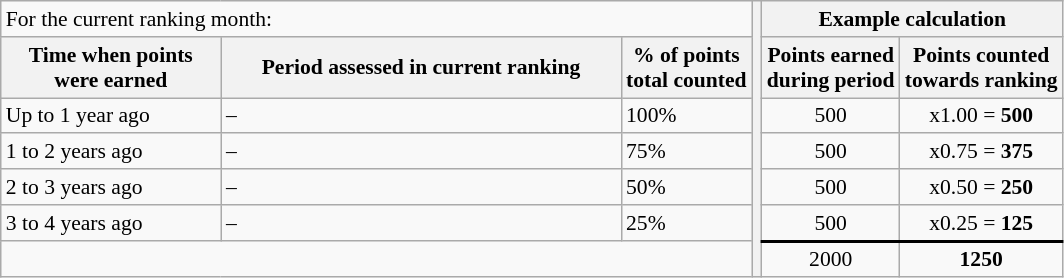<table class="wikitable" style="font-size:90%">
<tr>
<td colspan=3>For the current ranking month: <strong></strong></td>
<th rowspan=7></th>
<th colspan=2>Example calculation</th>
</tr>
<tr>
<th width=140>Time when points were earned</th>
<th width=260>Period assessed in current ranking</th>
<th>% of points<br>total counted</th>
<th>Points earned<br>during period</th>
<th>Points counted<br>towards ranking</th>
</tr>
<tr>
<td>Up to 1 year ago</td>
<td>  – </td>
<td>100%</td>
<td align=center>500</td>
<td align=center>x1.00 = <strong>500</strong></td>
</tr>
<tr>
<td>1 to 2 years ago</td>
<td>  – </td>
<td>75%</td>
<td align=center>500</td>
<td align=center>x0.75 = <strong>375</strong></td>
</tr>
<tr>
<td>2 to 3 years ago</td>
<td>  – </td>
<td>50%</td>
<td align=center>500</td>
<td align=center>x0.50 = <strong>250</strong></td>
</tr>
<tr>
<td>3 to 4 years ago</td>
<td>  – </td>
<td>25%</td>
<td align=center>500</td>
<td align=center>x0.25 = <strong>125</strong></td>
</tr>
<tr>
<td colspan=3></td>
<td style="border-top: 2px solid black" align=center>2000</td>
<td style="border-top: 2px solid black" align=center><strong>1250</strong></td>
</tr>
</table>
